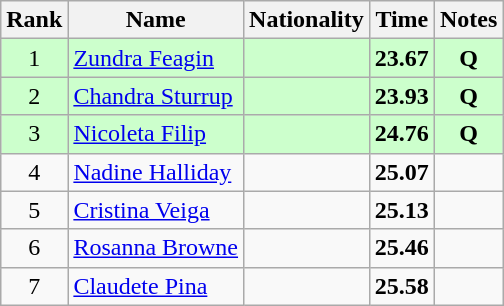<table class="wikitable sortable" style="text-align:center">
<tr>
<th>Rank</th>
<th>Name</th>
<th>Nationality</th>
<th>Time</th>
<th>Notes</th>
</tr>
<tr bgcolor=ccffcc>
<td>1</td>
<td align=left><a href='#'>Zundra Feagin</a></td>
<td align=left></td>
<td><strong>23.67</strong></td>
<td><strong>Q</strong></td>
</tr>
<tr bgcolor=ccffcc>
<td>2</td>
<td align=left><a href='#'>Chandra Sturrup</a></td>
<td align=left></td>
<td><strong>23.93</strong></td>
<td><strong>Q</strong></td>
</tr>
<tr bgcolor=ccffcc>
<td>3</td>
<td align=left><a href='#'>Nicoleta Filip</a></td>
<td align=left></td>
<td><strong>24.76</strong></td>
<td><strong>Q</strong></td>
</tr>
<tr>
<td>4</td>
<td align=left><a href='#'>Nadine Halliday</a></td>
<td align=left></td>
<td><strong>25.07</strong></td>
<td></td>
</tr>
<tr>
<td>5</td>
<td align=left><a href='#'>Cristina Veiga</a></td>
<td align=left></td>
<td><strong>25.13</strong></td>
<td></td>
</tr>
<tr>
<td>6</td>
<td align=left><a href='#'>Rosanna Browne</a></td>
<td align=left></td>
<td><strong>25.46</strong></td>
<td></td>
</tr>
<tr>
<td>7</td>
<td align=left><a href='#'>Claudete Pina</a></td>
<td align=left></td>
<td><strong>25.58</strong></td>
<td></td>
</tr>
</table>
